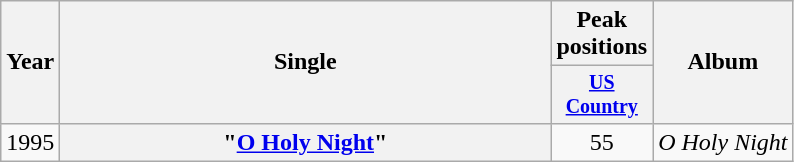<table class="wikitable plainrowheaders" style="text-align:center;">
<tr>
<th rowspan="2">Year</th>
<th rowspan="2" style="width:20em;">Single</th>
<th colspan="1">Peak positions</th>
<th rowspan="2">Album</th>
</tr>
<tr style="font-size:smaller;">
<th width="50"><a href='#'>US Country</a><br></th>
</tr>
<tr>
<td>1995</td>
<th scope="row">"<a href='#'>O Holy Night</a>"</th>
<td>55</td>
<td align="left"><em>O Holy Night</em></td>
</tr>
</table>
